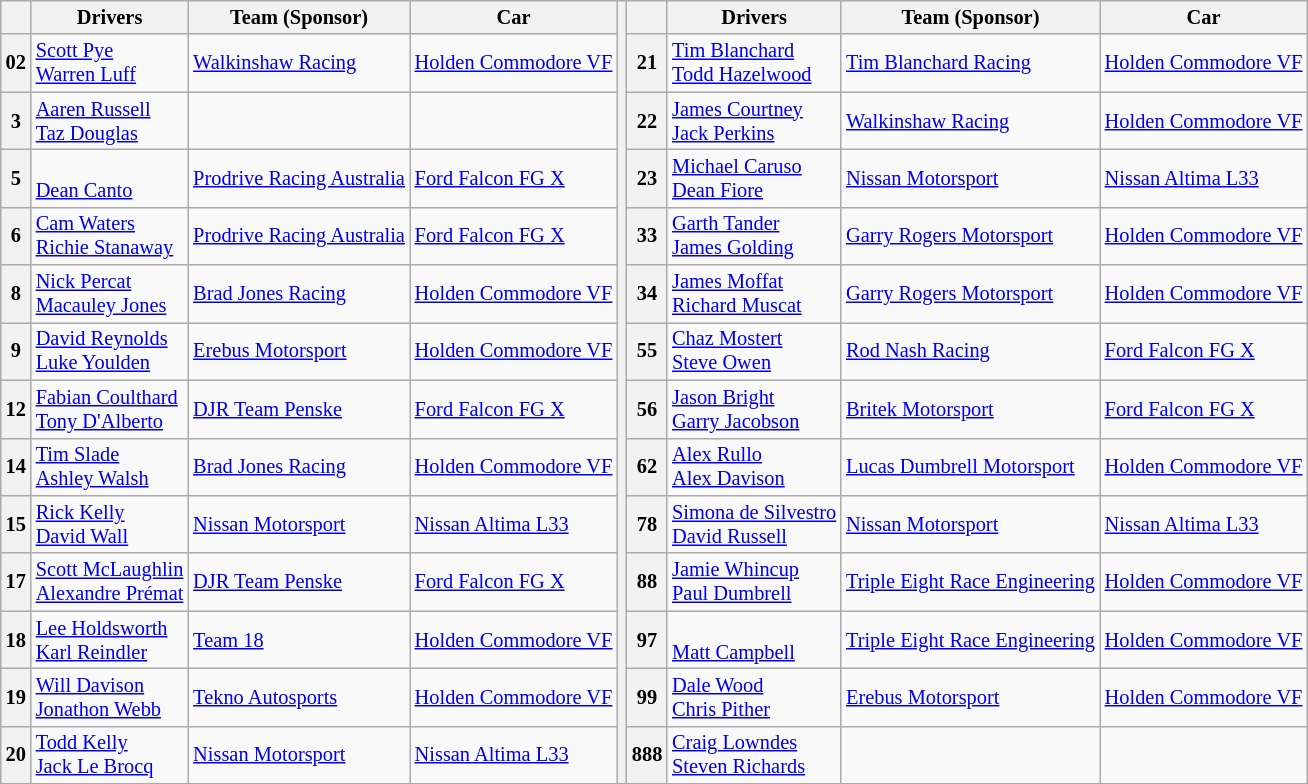<table class="wikitable" style="font-size: 85%;">
<tr>
<th></th>
<th>Drivers</th>
<th>Team (Sponsor)</th>
<th>Car</th>
<th rowspan="14"></th>
<th></th>
<th>Drivers</th>
<th>Team (Sponsor)</th>
<th>Car</th>
</tr>
<tr>
<th>02</th>
<td> <a href='#'>Scott Pye</a><br> <a href='#'>Warren Luff</a></td>
<td><a href='#'>Walkinshaw Racing</a><br></td>
<td><a href='#'>Holden Commodore VF</a></td>
<th>21</th>
<td> <a href='#'>Tim Blanchard</a><br> <a href='#'>Todd Hazelwood</a></td>
<td><a href='#'>Tim Blanchard Racing</a><br></td>
<td><a href='#'>Holden Commodore VF</a></td>
</tr>
<tr>
<th>3</th>
<td> <a href='#'>Aaren Russell</a><br> <a href='#'>Taz Douglas</a></td>
<td><br></td>
<td></td>
<th>22</th>
<td> <a href='#'>James Courtney</a><br> <a href='#'>Jack Perkins</a></td>
<td><a href='#'>Walkinshaw Racing</a><br></td>
<td><a href='#'>Holden Commodore VF</a></td>
</tr>
<tr>
<th>5</th>
<td><br> <a href='#'>Dean Canto</a></td>
<td><a href='#'>Prodrive Racing Australia</a><br></td>
<td><a href='#'>Ford Falcon FG X</a></td>
<th>23</th>
<td> <a href='#'>Michael Caruso</a><br> <a href='#'>Dean Fiore</a></td>
<td><a href='#'>Nissan Motorsport</a><br></td>
<td><a href='#'>Nissan Altima L33</a></td>
</tr>
<tr>
<th>6</th>
<td> <a href='#'>Cam Waters</a><br> <a href='#'>Richie Stanaway</a></td>
<td><a href='#'>Prodrive Racing Australia</a><br></td>
<td><a href='#'>Ford Falcon FG X</a></td>
<th>33</th>
<td> <a href='#'>Garth Tander</a><br> <a href='#'>James Golding</a></td>
<td><a href='#'>Garry Rogers Motorsport</a><br></td>
<td><a href='#'>Holden Commodore VF</a></td>
</tr>
<tr>
<th>8</th>
<td> <a href='#'>Nick Percat</a><br> <a href='#'>Macauley Jones</a></td>
<td><a href='#'>Brad Jones Racing</a><br></td>
<td><a href='#'>Holden Commodore VF</a></td>
<th>34</th>
<td> <a href='#'>James Moffat</a><br> <a href='#'>Richard Muscat</a></td>
<td><a href='#'>Garry Rogers Motorsport</a><br></td>
<td><a href='#'>Holden Commodore VF</a></td>
</tr>
<tr>
<th>9</th>
<td> <a href='#'>David Reynolds</a><br> <a href='#'>Luke Youlden</a></td>
<td><a href='#'>Erebus Motorsport</a><br></td>
<td><a href='#'>Holden Commodore VF</a></td>
<th>55</th>
<td> <a href='#'>Chaz Mostert</a><br> <a href='#'>Steve Owen</a></td>
<td><a href='#'>Rod Nash Racing</a><br></td>
<td><a href='#'>Ford Falcon FG X</a></td>
</tr>
<tr>
<th>12</th>
<td> <a href='#'>Fabian Coulthard</a><br> <a href='#'>Tony D'Alberto</a></td>
<td><a href='#'>DJR Team Penske</a><br></td>
<td><a href='#'>Ford Falcon FG X</a></td>
<th>56</th>
<td> <a href='#'>Jason Bright</a><br> <a href='#'>Garry Jacobson</a></td>
<td><a href='#'>Britek Motorsport</a><br></td>
<td><a href='#'>Ford Falcon FG X</a></td>
</tr>
<tr>
<th>14</th>
<td> <a href='#'>Tim Slade</a><br> <a href='#'>Ashley Walsh</a></td>
<td><a href='#'>Brad Jones Racing</a><br></td>
<td><a href='#'>Holden Commodore VF</a></td>
<th>62</th>
<td> <a href='#'>Alex Rullo</a><br> <a href='#'>Alex Davison</a></td>
<td><a href='#'>Lucas Dumbrell Motorsport</a><br></td>
<td><a href='#'>Holden Commodore VF</a></td>
</tr>
<tr>
<th>15</th>
<td> <a href='#'>Rick Kelly</a><br> <a href='#'>David Wall</a></td>
<td><a href='#'>Nissan Motorsport</a><br></td>
<td><a href='#'>Nissan Altima L33</a></td>
<th>78</th>
<td> <a href='#'>Simona de Silvestro</a><br> <a href='#'>David Russell</a></td>
<td><a href='#'>Nissan Motorsport</a><br></td>
<td><a href='#'>Nissan Altima L33</a></td>
</tr>
<tr>
<th>17</th>
<td> <a href='#'>Scott McLaughlin</a><br> <a href='#'>Alexandre Prémat</a></td>
<td><a href='#'>DJR Team Penske</a><br></td>
<td><a href='#'>Ford Falcon FG X</a></td>
<th>88</th>
<td> <a href='#'>Jamie Whincup</a><br> <a href='#'>Paul Dumbrell</a></td>
<td><a href='#'>Triple Eight Race Engineering</a><br></td>
<td><a href='#'>Holden Commodore VF</a></td>
</tr>
<tr>
<th>18</th>
<td> <a href='#'>Lee Holdsworth</a><br> <a href='#'>Karl Reindler</a></td>
<td><a href='#'>Team 18</a><br></td>
<td><a href='#'>Holden Commodore VF</a></td>
<th>97</th>
<td><br> <a href='#'>Matt Campbell</a></td>
<td><a href='#'>Triple Eight Race Engineering</a><br></td>
<td><a href='#'>Holden Commodore VF</a></td>
</tr>
<tr>
<th>19</th>
<td> <a href='#'>Will Davison</a><br> <a href='#'>Jonathon Webb</a></td>
<td><a href='#'>Tekno Autosports</a><br></td>
<td><a href='#'>Holden Commodore VF</a></td>
<th>99</th>
<td> <a href='#'>Dale Wood</a><br> <a href='#'>Chris Pither</a></td>
<td><a href='#'>Erebus Motorsport</a><br></td>
<td><a href='#'>Holden Commodore VF</a></td>
</tr>
<tr>
<th>20</th>
<td> <a href='#'>Todd Kelly</a><br> <a href='#'>Jack Le Brocq</a></td>
<td><a href='#'>Nissan Motorsport</a><br></td>
<td><a href='#'>Nissan Altima L33</a></td>
<th>888</th>
<td> <a href='#'>Craig Lowndes</a><br> <a href='#'>Steven Richards</a></td>
<td><br></td>
<td></td>
</tr>
</table>
